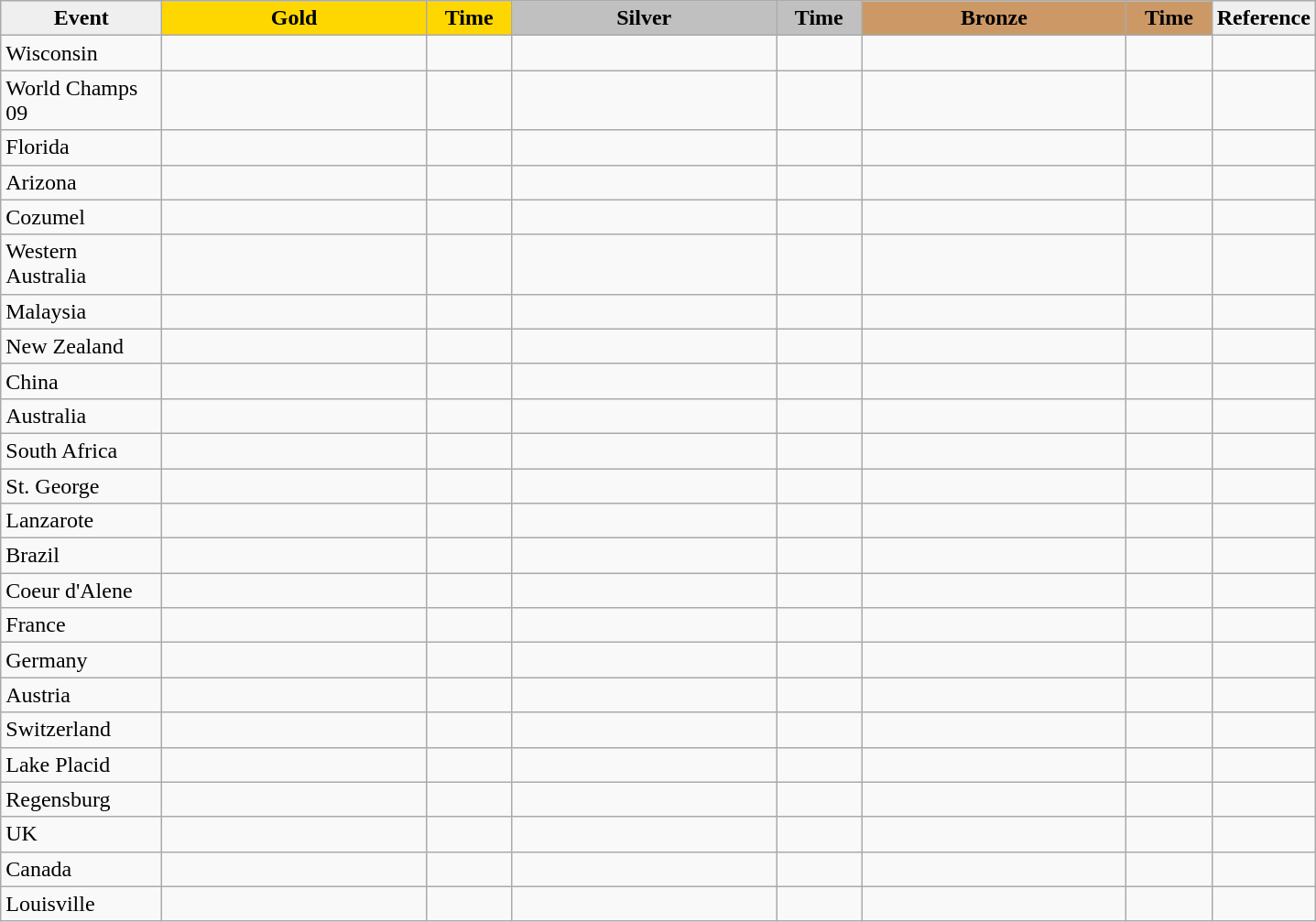<table class="wikitable sortable">
<tr align="center">
<td width="110" bgcolor="efefef"><strong>Event</strong></td>
<td width="185" bgcolor="gold"><strong>Gold</strong></td>
<td width="55" bgcolor="gold"><strong>Time</strong></td>
<td width="185" bgcolor="silver"><strong>Silver</strong></td>
<td width="55" bgcolor="silver"><strong>Time</strong></td>
<td width="185" bgcolor="cc9966"><strong>Bronze</strong></td>
<td width="55" bgcolor="cc9966"><strong>Time</strong></td>
<td class="unsortable" bgcolor="efefef"><strong>Reference</strong></td>
</tr>
<tr>
<td>Wisconsin</td>
<td></td>
<td></td>
<td></td>
<td></td>
<td></td>
<td></td>
<td></td>
</tr>
<tr>
<td>World Champs 09</td>
<td></td>
<td></td>
<td></td>
<td></td>
<td></td>
<td></td>
<td></td>
</tr>
<tr>
<td>Florida</td>
<td></td>
<td></td>
<td></td>
<td></td>
<td></td>
<td></td>
<td></td>
</tr>
<tr>
<td>Arizona</td>
<td></td>
<td></td>
<td></td>
<td></td>
<td></td>
<td></td>
<td></td>
</tr>
<tr>
<td>Cozumel</td>
<td></td>
<td></td>
<td></td>
<td></td>
<td></td>
<td></td>
<td></td>
</tr>
<tr>
<td>Western Australia</td>
<td></td>
<td></td>
<td></td>
<td></td>
<td></td>
<td></td>
<td></td>
</tr>
<tr>
<td>Malaysia</td>
<td></td>
<td></td>
<td></td>
<td></td>
<td></td>
<td></td>
<td></td>
</tr>
<tr>
<td>New Zealand</td>
<td></td>
<td></td>
<td></td>
<td></td>
<td></td>
<td></td>
<td></td>
</tr>
<tr>
<td>China</td>
<td></td>
<td></td>
<td></td>
<td></td>
<td></td>
<td></td>
<td></td>
</tr>
<tr>
<td>Australia</td>
<td></td>
<td></td>
<td></td>
<td></td>
<td></td>
<td></td>
<td></td>
</tr>
<tr>
<td>South Africa</td>
<td></td>
<td></td>
<td></td>
<td></td>
<td></td>
<td></td>
<td></td>
</tr>
<tr>
<td>St. George</td>
<td></td>
<td></td>
<td></td>
<td></td>
<td></td>
<td></td>
<td></td>
</tr>
<tr>
<td>Lanzarote</td>
<td></td>
<td></td>
<td></td>
<td></td>
<td></td>
<td></td>
<td></td>
</tr>
<tr>
<td>Brazil</td>
<td></td>
<td></td>
<td></td>
<td></td>
<td></td>
<td></td>
<td></td>
</tr>
<tr>
<td>Coeur d'Alene</td>
<td></td>
<td></td>
<td></td>
<td></td>
<td></td>
<td></td>
<td></td>
</tr>
<tr>
<td>France</td>
<td></td>
<td></td>
<td></td>
<td></td>
<td></td>
<td></td>
<td></td>
</tr>
<tr>
<td>Germany</td>
<td></td>
<td></td>
<td></td>
<td></td>
<td></td>
<td></td>
<td></td>
</tr>
<tr>
<td>Austria</td>
<td></td>
<td></td>
<td></td>
<td></td>
<td></td>
<td></td>
<td></td>
</tr>
<tr>
<td>Switzerland</td>
<td></td>
<td></td>
<td></td>
<td></td>
<td></td>
<td></td>
<td></td>
</tr>
<tr>
<td>Lake Placid</td>
<td></td>
<td></td>
<td></td>
<td></td>
<td></td>
<td></td>
<td></td>
</tr>
<tr>
<td>Regensburg</td>
<td></td>
<td></td>
<td></td>
<td></td>
<td></td>
<td></td>
<td></td>
</tr>
<tr>
<td>UK</td>
<td></td>
<td></td>
<td></td>
<td></td>
<td></td>
<td></td>
<td></td>
</tr>
<tr>
<td>Canada</td>
<td></td>
<td></td>
<td></td>
<td></td>
<td></td>
<td></td>
<td></td>
</tr>
<tr>
<td>Louisville</td>
<td></td>
<td></td>
<td></td>
<td></td>
<td></td>
<td></td>
<td></td>
</tr>
</table>
